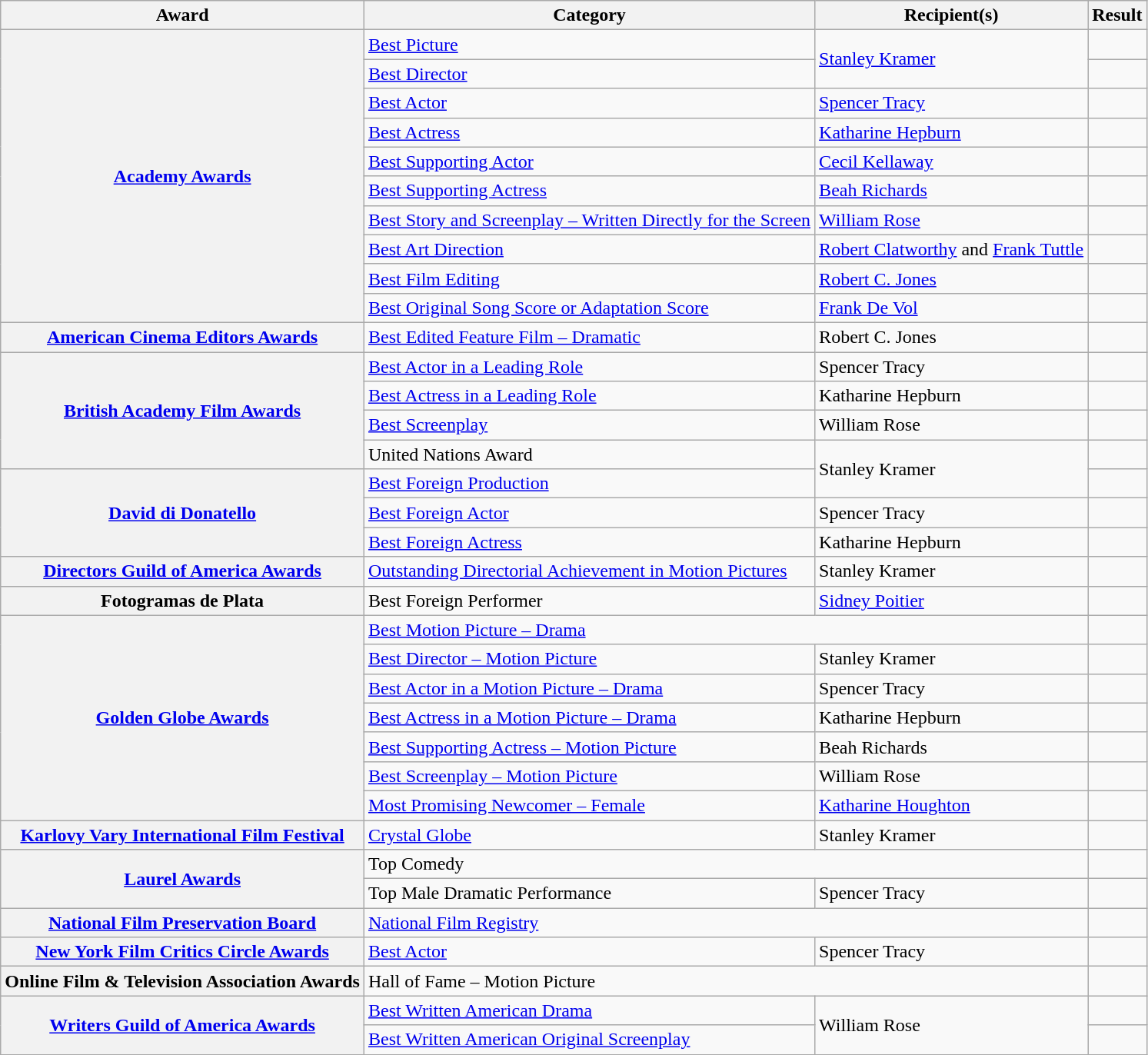<table class="wikitable plainrowheaders">
<tr>
<th scope="col">Award</th>
<th scope="col">Category</th>
<th scope="col">Recipient(s)</th>
<th scope="col">Result</th>
</tr>
<tr>
<th scope="row" rowspan="10"><a href='#'>Academy Awards</a></th>
<td><a href='#'>Best Picture</a></td>
<td rowspan="2"><a href='#'>Stanley Kramer</a></td>
<td></td>
</tr>
<tr>
<td><a href='#'>Best Director</a></td>
<td></td>
</tr>
<tr>
<td><a href='#'>Best Actor</a></td>
<td><a href='#'>Spencer Tracy</a> </td>
<td></td>
</tr>
<tr>
<td><a href='#'>Best Actress</a></td>
<td><a href='#'>Katharine Hepburn</a></td>
<td></td>
</tr>
<tr>
<td><a href='#'>Best Supporting Actor</a></td>
<td><a href='#'>Cecil Kellaway</a></td>
<td></td>
</tr>
<tr>
<td><a href='#'>Best Supporting Actress</a></td>
<td><a href='#'>Beah Richards</a></td>
<td></td>
</tr>
<tr>
<td><a href='#'>Best Story and Screenplay – Written Directly for the Screen</a></td>
<td><a href='#'>William Rose</a></td>
<td></td>
</tr>
<tr>
<td><a href='#'>Best Art Direction</a></td>
<td><a href='#'>Robert Clatworthy</a> and <a href='#'>Frank Tuttle</a></td>
<td></td>
</tr>
<tr>
<td><a href='#'>Best Film Editing</a></td>
<td><a href='#'>Robert C. Jones</a></td>
<td></td>
</tr>
<tr>
<td><a href='#'>Best Original Song Score or Adaptation Score</a></td>
<td><a href='#'>Frank De Vol</a></td>
<td></td>
</tr>
<tr>
<th scope="row"><a href='#'>American Cinema Editors Awards</a></th>
<td><a href='#'>Best Edited Feature Film – Dramatic</a></td>
<td>Robert C. Jones</td>
<td></td>
</tr>
<tr>
<th scope="row" rowspan="4"><a href='#'>British Academy Film Awards</a></th>
<td><a href='#'>Best Actor in a Leading Role</a></td>
<td>Spencer Tracy </td>
<td></td>
</tr>
<tr>
<td><a href='#'>Best Actress in a Leading Role</a></td>
<td>Katharine Hepburn </td>
<td></td>
</tr>
<tr>
<td><a href='#'>Best Screenplay</a></td>
<td>William Rose</td>
<td></td>
</tr>
<tr>
<td>United Nations Award</td>
<td rowspan="2">Stanley Kramer</td>
<td></td>
</tr>
<tr>
<th scope="row" rowspan="3"><a href='#'>David di Donatello</a></th>
<td><a href='#'>Best Foreign Production</a></td>
<td></td>
</tr>
<tr>
<td><a href='#'>Best Foreign Actor</a></td>
<td>Spencer Tracy</td>
<td></td>
</tr>
<tr>
<td><a href='#'>Best Foreign Actress</a></td>
<td>Katharine Hepburn</td>
<td></td>
</tr>
<tr>
<th scope="row"><a href='#'>Directors Guild of America Awards</a></th>
<td><a href='#'>Outstanding Directorial Achievement in Motion Pictures</a></td>
<td>Stanley Kramer</td>
<td></td>
</tr>
<tr>
<th scope="row">Fotogramas de Plata</th>
<td>Best Foreign Performer</td>
<td><a href='#'>Sidney Poitier</a></td>
<td></td>
</tr>
<tr>
<th scope="row" rowspan="7"><a href='#'>Golden Globe Awards</a></th>
<td colspan="2"><a href='#'>Best Motion Picture – Drama</a></td>
<td></td>
</tr>
<tr>
<td><a href='#'>Best Director – Motion Picture</a></td>
<td>Stanley Kramer</td>
<td></td>
</tr>
<tr>
<td><a href='#'>Best Actor in a Motion Picture – Drama</a></td>
<td>Spencer Tracy </td>
<td></td>
</tr>
<tr>
<td><a href='#'>Best Actress in a Motion Picture – Drama</a></td>
<td>Katharine Hepburn</td>
<td></td>
</tr>
<tr>
<td><a href='#'>Best Supporting Actress – Motion Picture</a></td>
<td>Beah Richards</td>
<td></td>
</tr>
<tr>
<td><a href='#'>Best Screenplay – Motion Picture</a></td>
<td>William Rose</td>
<td></td>
</tr>
<tr>
<td><a href='#'>Most Promising Newcomer – Female</a></td>
<td><a href='#'>Katharine Houghton</a></td>
<td></td>
</tr>
<tr>
<th scope="row"><a href='#'>Karlovy Vary International Film Festival</a></th>
<td><a href='#'>Crystal Globe</a></td>
<td>Stanley Kramer</td>
<td></td>
</tr>
<tr>
<th scope="row" rowspan="2"><a href='#'>Laurel Awards</a></th>
<td colspan="2">Top Comedy</td>
<td></td>
</tr>
<tr>
<td>Top Male Dramatic Performance</td>
<td>Spencer Tracy</td>
<td></td>
</tr>
<tr>
<th scope="row"><a href='#'>National Film Preservation Board</a></th>
<td colspan="2"><a href='#'>National Film Registry</a></td>
<td></td>
</tr>
<tr>
<th scope="row"><a href='#'>New York Film Critics Circle Awards</a></th>
<td><a href='#'>Best Actor</a></td>
<td>Spencer Tracy</td>
<td></td>
</tr>
<tr>
<th scope="row">Online Film & Television Association Awards</th>
<td colspan="2">Hall of Fame – Motion Picture</td>
<td></td>
</tr>
<tr>
<th scope="row" rowspan="2"><a href='#'>Writers Guild of America Awards</a></th>
<td><a href='#'>Best Written American Drama</a></td>
<td rowspan="2">William Rose</td>
<td></td>
</tr>
<tr>
<td><a href='#'>Best Written American Original Screenplay</a></td>
<td></td>
</tr>
</table>
